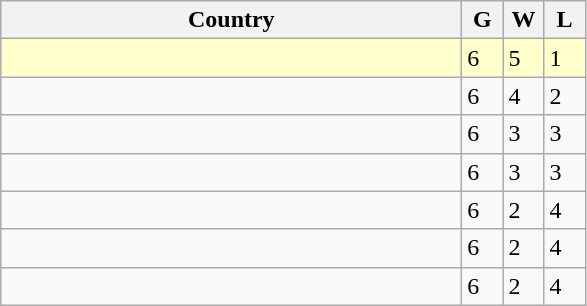<table class="wikitable">
<tr>
<th bgcolor="#efefef" width="300">Country</th>
<th bgcolor="#efefef" width="20">G</th>
<th bgcolor="#efefef" width="20">W</th>
<th bgcolor="#efefef" width="20">L</th>
</tr>
<tr bgcolor="#ffffcc">
<td></td>
<td>6</td>
<td>5</td>
<td>1</td>
</tr>
<tr>
<td></td>
<td>6</td>
<td>4</td>
<td>2</td>
</tr>
<tr>
<td></td>
<td>6</td>
<td>3</td>
<td>3</td>
</tr>
<tr>
<td></td>
<td>6</td>
<td>3</td>
<td>3</td>
</tr>
<tr>
<td></td>
<td>6</td>
<td>2</td>
<td>4</td>
</tr>
<tr>
<td></td>
<td>6</td>
<td>2</td>
<td>4</td>
</tr>
<tr>
<td></td>
<td>6</td>
<td>2</td>
<td>4</td>
</tr>
</table>
